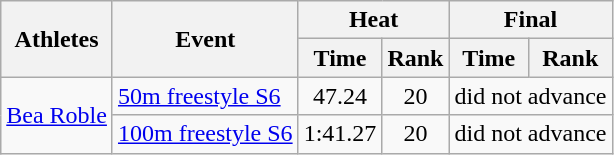<table class=wikitable>
<tr>
<th rowspan="2">Athletes</th>
<th rowspan="2">Event</th>
<th colspan="2">Heat</th>
<th colspan="2">Final</th>
</tr>
<tr>
<th>Time</th>
<th>Rank</th>
<th>Time</th>
<th>Rank</th>
</tr>
<tr align=center>
<td align=left rowspan=2><a href='#'>Bea Roble</a></td>
<td align=left><a href='#'>50m freestyle S6</a></td>
<td>47.24</td>
<td>20</td>
<td colspan=2>did not advance</td>
</tr>
<tr align=center>
<td align=left><a href='#'>100m freestyle S6</a></td>
<td>1:41.27</td>
<td>20</td>
<td colspan=2>did not advance</td>
</tr>
</table>
